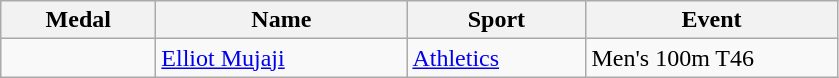<table class="wikitable">
<tr>
<th style="width:6em">Medal</th>
<th style="width:10em">Name</th>
<th style="width:7em">Sport</th>
<th style="width:10em">Event</th>
</tr>
<tr>
<td></td>
<td><a href='#'>Elliot Mujaji</a></td>
<td><a href='#'>Athletics</a></td>
<td>Men's 100m T46</td>
</tr>
</table>
